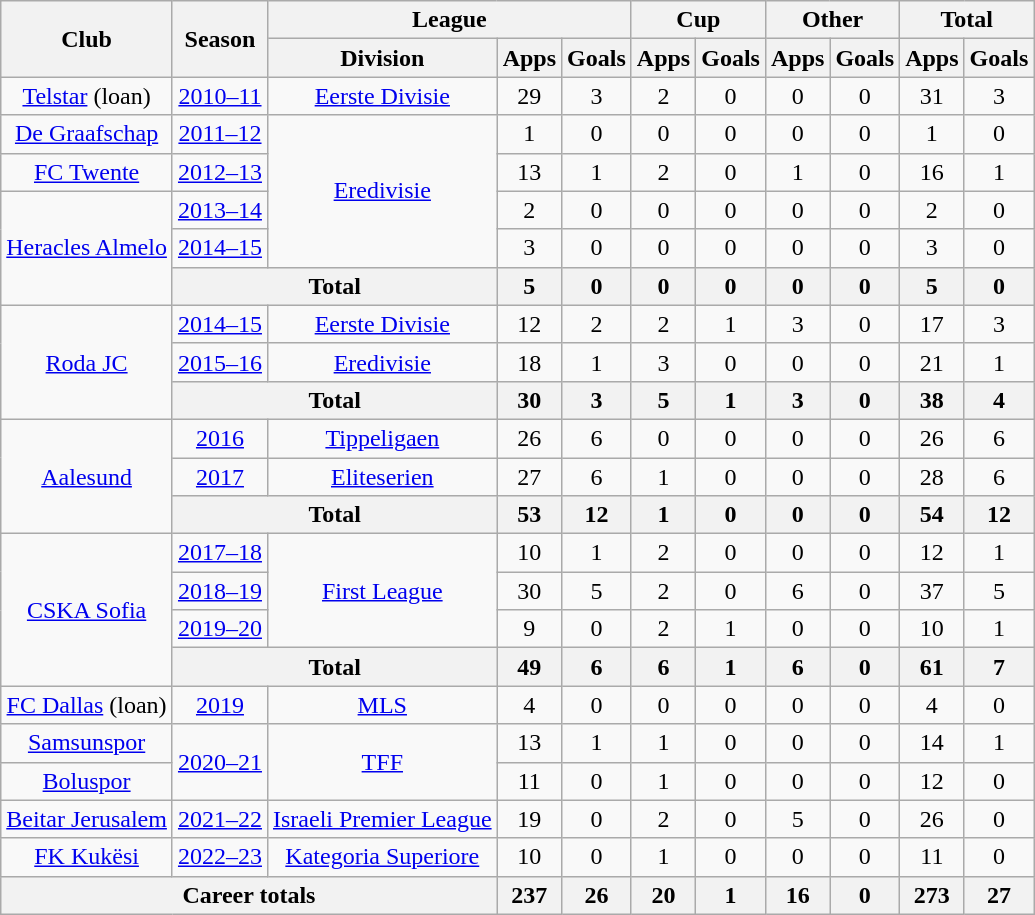<table class="wikitable" style="text-align: center">
<tr>
<th rowspan=2>Club</th>
<th rowspan=2>Season</th>
<th colspan=3>League</th>
<th colspan=2>Cup</th>
<th colspan=2>Other</th>
<th colspan=2>Total</th>
</tr>
<tr>
<th>Division</th>
<th>Apps</th>
<th>Goals</th>
<th>Apps</th>
<th>Goals</th>
<th>Apps</th>
<th>Goals</th>
<th>Apps</th>
<th>Goals</th>
</tr>
<tr>
<td><a href='#'>Telstar</a> (loan)</td>
<td><a href='#'>2010–11</a></td>
<td><a href='#'>Eerste Divisie</a></td>
<td>29</td>
<td>3</td>
<td>2</td>
<td>0</td>
<td>0</td>
<td>0</td>
<td>31</td>
<td>3</td>
</tr>
<tr>
<td><a href='#'>De Graafschap</a></td>
<td><a href='#'>2011–12</a></td>
<td rowspan=4><a href='#'>Eredivisie</a></td>
<td>1</td>
<td>0</td>
<td>0</td>
<td>0</td>
<td>0</td>
<td>0</td>
<td>1</td>
<td>0</td>
</tr>
<tr>
<td><a href='#'>FC Twente</a></td>
<td><a href='#'>2012–13</a></td>
<td>13</td>
<td>1</td>
<td>2</td>
<td>0</td>
<td>1</td>
<td>0</td>
<td>16</td>
<td>1</td>
</tr>
<tr>
<td rowspan=3><a href='#'>Heracles Almelo</a></td>
<td><a href='#'>2013–14</a></td>
<td>2</td>
<td>0</td>
<td>0</td>
<td>0</td>
<td>0</td>
<td>0</td>
<td>2</td>
<td>0</td>
</tr>
<tr>
<td><a href='#'>2014–15</a></td>
<td>3</td>
<td>0</td>
<td>0</td>
<td>0</td>
<td>0</td>
<td>0</td>
<td>3</td>
<td>0</td>
</tr>
<tr>
<th colspan=2>Total</th>
<th>5</th>
<th>0</th>
<th>0</th>
<th>0</th>
<th>0</th>
<th>0</th>
<th>5</th>
<th>0</th>
</tr>
<tr>
<td rowspan=3><a href='#'>Roda JC</a></td>
<td><a href='#'>2014–15</a></td>
<td><a href='#'>Eerste Divisie</a></td>
<td>12</td>
<td>2</td>
<td>2</td>
<td>1</td>
<td>3</td>
<td>0</td>
<td>17</td>
<td>3</td>
</tr>
<tr>
<td><a href='#'>2015–16</a></td>
<td><a href='#'>Eredivisie</a></td>
<td>18</td>
<td>1</td>
<td>3</td>
<td>0</td>
<td>0</td>
<td>0</td>
<td>21</td>
<td>1</td>
</tr>
<tr>
<th colspan=2>Total</th>
<th>30</th>
<th>3</th>
<th>5</th>
<th>1</th>
<th>3</th>
<th>0</th>
<th>38</th>
<th>4</th>
</tr>
<tr>
<td rowspan=3><a href='#'>Aalesund</a></td>
<td><a href='#'>2016</a></td>
<td><a href='#'>Tippeligaen</a></td>
<td>26</td>
<td>6</td>
<td>0</td>
<td>0</td>
<td>0</td>
<td>0</td>
<td>26</td>
<td>6</td>
</tr>
<tr>
<td><a href='#'>2017</a></td>
<td><a href='#'>Eliteserien</a></td>
<td>27</td>
<td>6</td>
<td>1</td>
<td>0</td>
<td>0</td>
<td>0</td>
<td>28</td>
<td>6</td>
</tr>
<tr>
<th colspan=2>Total</th>
<th>53</th>
<th>12</th>
<th>1</th>
<th>0</th>
<th>0</th>
<th>0</th>
<th>54</th>
<th>12</th>
</tr>
<tr>
<td rowspan=4><a href='#'>CSKA Sofia</a></td>
<td><a href='#'>2017–18</a></td>
<td rowspan=3><a href='#'>First League</a></td>
<td>10</td>
<td>1</td>
<td>2</td>
<td>0</td>
<td>0</td>
<td>0</td>
<td>12</td>
<td>1</td>
</tr>
<tr>
<td><a href='#'>2018–19</a></td>
<td>30</td>
<td>5</td>
<td>2</td>
<td>0</td>
<td>6</td>
<td>0</td>
<td>37</td>
<td>5</td>
</tr>
<tr>
<td><a href='#'>2019–20</a></td>
<td>9</td>
<td>0</td>
<td>2</td>
<td>1</td>
<td>0</td>
<td>0</td>
<td>10</td>
<td>1</td>
</tr>
<tr>
<th colspan=2>Total</th>
<th>49</th>
<th>6</th>
<th>6</th>
<th>1</th>
<th>6</th>
<th>0</th>
<th>61</th>
<th>7</th>
</tr>
<tr>
<td rowspan=1><a href='#'>FC Dallas</a> (loan)</td>
<td><a href='#'>2019</a></td>
<td rowspan=1><a href='#'>MLS</a></td>
<td>4</td>
<td>0</td>
<td>0</td>
<td>0</td>
<td>0</td>
<td>0</td>
<td>4</td>
<td>0</td>
</tr>
<tr>
<td rowspan=1><a href='#'>Samsunspor</a></td>
<td rowspan=2><a href='#'>2020–21</a></td>
<td rowspan=2><a href='#'>TFF</a></td>
<td>13</td>
<td>1</td>
<td>1</td>
<td>0</td>
<td>0</td>
<td>0</td>
<td>14</td>
<td>1</td>
</tr>
<tr>
<td rowspan=1><a href='#'>Boluspor</a></td>
<td>11</td>
<td>0</td>
<td>1</td>
<td>0</td>
<td>0</td>
<td>0</td>
<td>12</td>
<td>0</td>
</tr>
<tr>
<td rowspan=1><a href='#'>Beitar Jerusalem</a></td>
<td><a href='#'>2021–22</a></td>
<td><a href='#'>Israeli Premier League</a></td>
<td>19</td>
<td>0</td>
<td>2</td>
<td>0</td>
<td>5</td>
<td>0</td>
<td>26</td>
<td>0</td>
</tr>
<tr>
<td rowspan=1><a href='#'>FK Kukësi</a></td>
<td><a href='#'>2022–23</a></td>
<td><a href='#'>Kategoria Superiore</a></td>
<td>10</td>
<td>0</td>
<td>1</td>
<td>0</td>
<td>0</td>
<td>0</td>
<td>11</td>
<td>0</td>
</tr>
<tr>
<th colspan=3>Career totals</th>
<th>237</th>
<th>26</th>
<th>20</th>
<th>1</th>
<th>16</th>
<th>0</th>
<th>273</th>
<th>27</th>
</tr>
</table>
